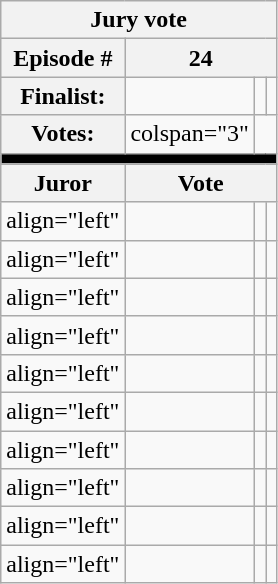<table class="wikitable" style="text-align:center">
<tr>
<th colspan=4>Jury vote</th>
</tr>
<tr>
<th>Episode #</th>
<th colspan="3">24</th>
</tr>
<tr>
<th align="left">Finalist:</th>
<td></td>
<td></td>
<td></td>
</tr>
<tr>
<th>Votes:</th>
<td>colspan="3" </td>
</tr>
<tr>
<th colspan="5" style="background:black;"></th>
</tr>
<tr>
<th>Juror</th>
<th colspan=3>Vote</th>
</tr>
<tr>
<td>align="left" </td>
<td></td>
<td></td>
<td></td>
</tr>
<tr>
<td>align="left" </td>
<td></td>
<td></td>
<td></td>
</tr>
<tr>
<td>align="left" </td>
<td></td>
<td></td>
<td></td>
</tr>
<tr>
<td>align="left" </td>
<td></td>
<td></td>
<td></td>
</tr>
<tr>
<td>align="left" </td>
<td></td>
<td></td>
<td></td>
</tr>
<tr>
<td>align="left" </td>
<td></td>
<td></td>
<td></td>
</tr>
<tr>
<td>align="left" </td>
<td></td>
<td></td>
<td></td>
</tr>
<tr>
<td>align="left" </td>
<td></td>
<td></td>
<td></td>
</tr>
<tr>
<td>align="left" </td>
<td></td>
<td></td>
<td></td>
</tr>
<tr>
<td>align="left" </td>
<td></td>
<td></td>
<td></td>
</tr>
</table>
